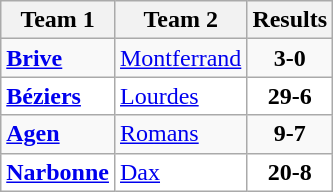<table class="wikitable">
<tr>
<th>Team 1</th>
<th>Team 2</th>
<th>Results</th>
</tr>
<tr>
<td><strong><a href='#'>Brive</a></strong></td>
<td><a href='#'>Montferrand</a></td>
<td align="center"><strong>3-0</strong></td>
</tr>
<tr bgcolor="white">
<td><strong><a href='#'>Béziers</a></strong></td>
<td><a href='#'>Lourdes</a></td>
<td align="center"><strong>29-6</strong></td>
</tr>
<tr>
<td><strong><a href='#'>Agen</a></strong></td>
<td><a href='#'>Romans</a></td>
<td align="center"><strong>9-7</strong></td>
</tr>
<tr bgcolor="white">
<td><strong><a href='#'>Narbonne</a></strong></td>
<td><a href='#'>Dax</a></td>
<td align="center"><strong>20-8</strong></td>
</tr>
</table>
